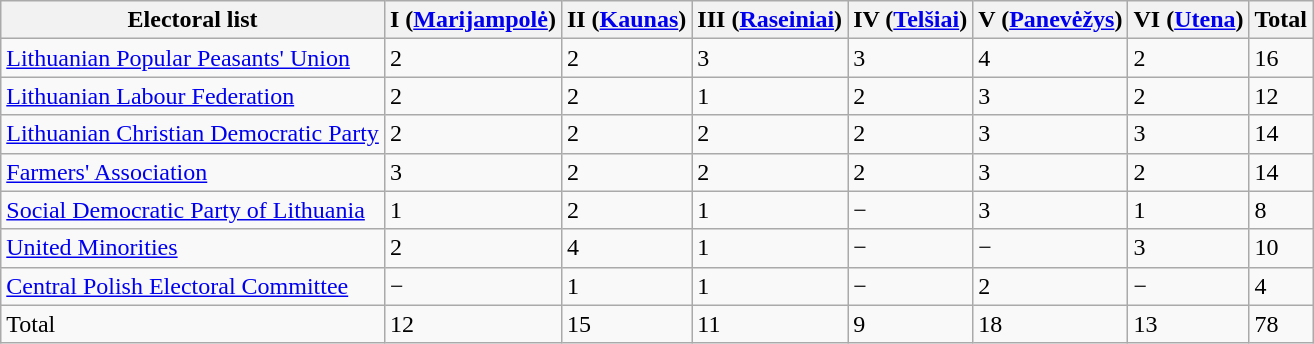<table class="wikitable sortable col1left defaultright" >
<tr>
<th>Electoral list</th>
<th>I (<a href='#'>Marijampolė</a>)</th>
<th>II (<a href='#'>Kaunas</a>)</th>
<th>III (<a href='#'>Raseiniai</a>)</th>
<th>IV (<a href='#'>Telšiai</a>)</th>
<th>V (<a href='#'>Panevėžys</a>)</th>
<th>VI (<a href='#'>Utena</a>)</th>
<th>Total</th>
</tr>
<tr>
<td><a href='#'>Lithuanian Popular Peasants' Union</a></td>
<td>2</td>
<td>2</td>
<td>3</td>
<td>3</td>
<td>4</td>
<td>2</td>
<td>16</td>
</tr>
<tr>
<td><a href='#'>Lithuanian Labour Federation</a></td>
<td>2</td>
<td>2</td>
<td>1</td>
<td>2</td>
<td>3</td>
<td>2</td>
<td>12</td>
</tr>
<tr>
<td><a href='#'>Lithuanian Christian Democratic Party</a></td>
<td>2</td>
<td>2</td>
<td>2</td>
<td>2</td>
<td>3</td>
<td>3</td>
<td>14</td>
</tr>
<tr>
<td><a href='#'>Farmers' Association</a></td>
<td>3</td>
<td>2</td>
<td>2</td>
<td>2</td>
<td>3</td>
<td>2</td>
<td>14</td>
</tr>
<tr>
<td><a href='#'>Social Democratic Party of Lithuania</a></td>
<td>1</td>
<td>2</td>
<td>1</td>
<td>−</td>
<td>3</td>
<td>1</td>
<td>8</td>
</tr>
<tr>
<td><a href='#'>United Minorities</a></td>
<td>2</td>
<td>4</td>
<td>1</td>
<td>−</td>
<td>−</td>
<td>3</td>
<td>10</td>
</tr>
<tr>
<td><a href='#'>Central Polish Electoral Committee</a></td>
<td>−</td>
<td>1</td>
<td>1</td>
<td>−</td>
<td>2</td>
<td>−</td>
<td>4</td>
</tr>
<tr>
<td>Total</td>
<td>12</td>
<td>15</td>
<td>11</td>
<td>9</td>
<td>18</td>
<td>13</td>
<td>78</td>
</tr>
</table>
